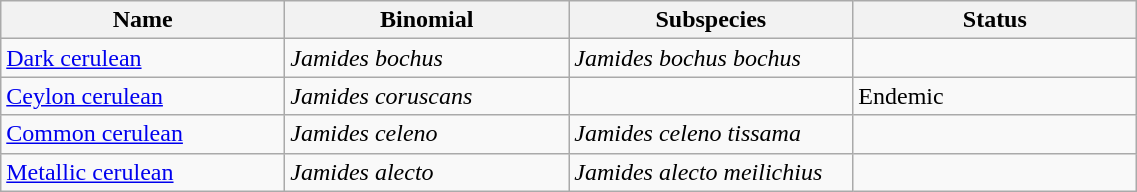<table width=60% class="wikitable">
<tr>
<th width=20%>Name</th>
<th width=20%>Binomial</th>
<th width=20%>Subspecies</th>
<th width=20%>Status</th>
</tr>
<tr>
<td><a href='#'>Dark cerulean</a><br>
</td>
<td><em>Jamides bochus</em></td>
<td><em>Jamides bochus bochus</em></td>
<td></td>
</tr>
<tr>
<td><a href='#'>Ceylon cerulean</a><br></td>
<td><em>Jamides coruscans</em></td>
<td></td>
<td>Endemic</td>
</tr>
<tr>
<td><a href='#'>Common cerulean</a><br>

</td>
<td><em>Jamides celeno</em></td>
<td><em>Jamides celeno tissama</em></td>
<td></td>
</tr>
<tr>
<td><a href='#'>Metallic cerulean</a><br>

</td>
<td><em>Jamides alecto</em></td>
<td><em>Jamides alecto meilichius</em></td>
<td></td>
</tr>
</table>
